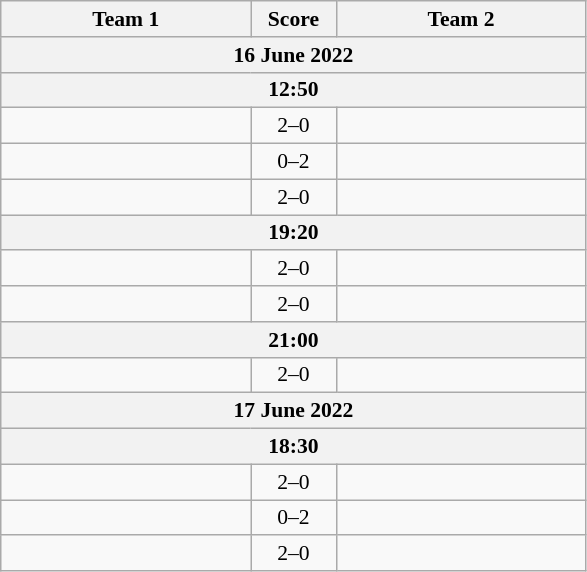<table class="wikitable" style="text-align: center; font-size:90% ">
<tr>
<th align="right" width="160">Team 1</th>
<th width="50">Score</th>
<th align="left" width="160">Team 2</th>
</tr>
<tr>
<th colspan=3>16 June 2022</th>
</tr>
<tr>
<th colspan=3>12:50</th>
</tr>
<tr>
<td align=right></td>
<td align=center>2–0</td>
<td align=left></td>
</tr>
<tr>
<td align=right></td>
<td align=center>0–2</td>
<td align=left></td>
</tr>
<tr>
<td align=right></td>
<td align=center>2–0</td>
<td align=left></td>
</tr>
<tr>
<th colspan=3>19:20</th>
</tr>
<tr>
<td align=right></td>
<td align=center>2–0</td>
<td align=left></td>
</tr>
<tr>
<td align=right></td>
<td align=center>2–0</td>
<td align=left></td>
</tr>
<tr>
<th colspan=3>21:00</th>
</tr>
<tr>
<td align=right></td>
<td align=center>2–0</td>
<td align=left></td>
</tr>
<tr>
<th colspan=3>17 June 2022</th>
</tr>
<tr>
<th colspan=3>18:30</th>
</tr>
<tr>
<td align=right></td>
<td align=center>2–0</td>
<td align=left></td>
</tr>
<tr>
<td align=right></td>
<td align=center>0–2</td>
<td align=left></td>
</tr>
<tr>
<td align=right></td>
<td align=center>2–0</td>
<td align=left></td>
</tr>
</table>
